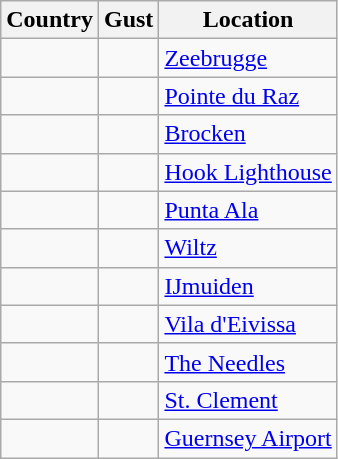<table class="wikitable sortable">
<tr>
<th>Country</th>
<th>Gust</th>
<th>Location</th>
</tr>
<tr>
<td></td>
<td></td>
<td><a href='#'>Zeebrugge</a></td>
</tr>
<tr>
<td></td>
<td></td>
<td><a href='#'>Pointe du Raz</a></td>
</tr>
<tr>
<td></td>
<td></td>
<td><a href='#'>Brocken</a></td>
</tr>
<tr>
<td></td>
<td></td>
<td><a href='#'>Hook Lighthouse</a></td>
</tr>
<tr>
<td></td>
<td></td>
<td><a href='#'>Punta Ala</a></td>
</tr>
<tr>
<td></td>
<td></td>
<td><a href='#'>Wiltz</a></td>
</tr>
<tr>
<td></td>
<td></td>
<td><a href='#'>IJmuiden</a></td>
</tr>
<tr>
<td></td>
<td></td>
<td><a href='#'>Vila d'Eivissa</a></td>
</tr>
<tr>
<td></td>
<td></td>
<td><a href='#'>The Needles</a></td>
</tr>
<tr>
<td></td>
<td></td>
<td><a href='#'>St. Clement</a></td>
</tr>
<tr>
<td></td>
<td></td>
<td><a href='#'>Guernsey Airport</a></td>
</tr>
</table>
